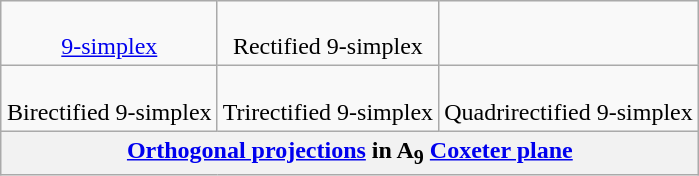<table class=wikitable align=right style="margin-left:1em;">
<tr align=center valign=top>
<td><br><a href='#'>9-simplex</a><br></td>
<td><br>Rectified 9-simplex<br></td>
</tr>
<tr align=center valign=top>
<td><br>Birectified 9-simplex<br></td>
<td><br>Trirectified 9-simplex<br></td>
<td><br>Quadrirectified 9-simplex<br></td>
</tr>
<tr>
<th colspan=4><a href='#'>Orthogonal projections</a> in A<sub>9</sub> <a href='#'>Coxeter plane</a></th>
</tr>
</table>
